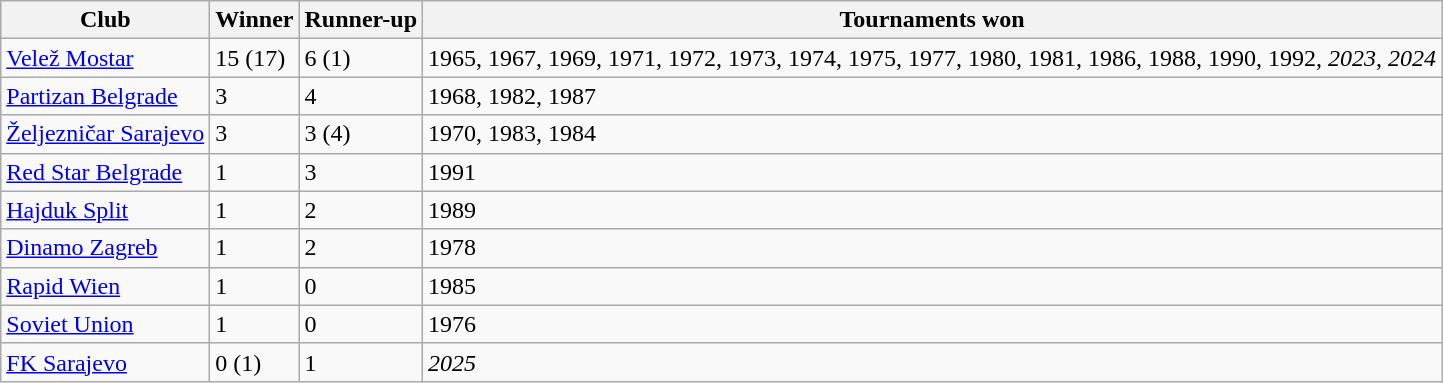<table class="wikitable sortable">
<tr>
<th>Club</th>
<th>Winner</th>
<th>Runner-up</th>
<th>Tournaments won</th>
</tr>
<tr>
<td><a href='#'>Velež Mostar</a></td>
<td>15 (17)</td>
<td>6 (1)</td>
<td>1965, 1967, 1969, 1971, 1972, 1973, 1974, 1975, 1977, 1980, 1981, 1986, 1988, 1990, 1992, <em>2023</em>, <em>2024</em></td>
</tr>
<tr>
<td><a href='#'>Partizan Belgrade</a></td>
<td>3</td>
<td>4</td>
<td>1968, 1982, 1987</td>
</tr>
<tr>
<td><a href='#'>Željezničar Sarajevo</a></td>
<td>3</td>
<td>3 (4)</td>
<td>1970, 1983, 1984</td>
</tr>
<tr>
<td><a href='#'>Red Star Belgrade</a></td>
<td>1</td>
<td>3</td>
<td>1991</td>
</tr>
<tr>
<td><a href='#'>Hajduk Split</a></td>
<td>1</td>
<td>2</td>
<td>1989</td>
</tr>
<tr>
<td><a href='#'>Dinamo Zagreb</a></td>
<td>1</td>
<td>2</td>
<td>1978</td>
</tr>
<tr>
<td> <a href='#'>Rapid Wien</a></td>
<td>1</td>
<td>0</td>
<td>1985</td>
</tr>
<tr>
<td> <a href='#'>Soviet Union</a></td>
<td>1</td>
<td>0</td>
<td>1976</td>
</tr>
<tr>
<td><a href='#'>FK Sarajevo</a></td>
<td>0 (1)</td>
<td>1</td>
<td><em>2025</em></td>
</tr>
</table>
